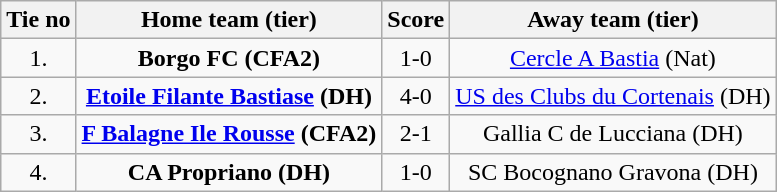<table class="wikitable" style="text-align: center">
<tr>
<th>Tie no</th>
<th>Home team (tier)</th>
<th>Score</th>
<th>Away team (tier)</th>
</tr>
<tr>
<td>1.</td>
<td><strong>Borgo FC (CFA2)</strong></td>
<td>1-0 </td>
<td><a href='#'>Cercle A Bastia</a> (Nat)</td>
</tr>
<tr>
<td>2.</td>
<td><strong><a href='#'>Etoile Filante Bastiase</a> (DH)</strong></td>
<td>4-0</td>
<td><a href='#'>US des Clubs du Cortenais</a> (DH)</td>
</tr>
<tr>
<td>3.</td>
<td><strong><a href='#'>F Balagne Ile Rousse</a> (CFA2)</strong></td>
<td>2-1 </td>
<td>Gallia C de Lucciana (DH)</td>
</tr>
<tr>
<td>4.</td>
<td><strong>CA Propriano (DH)</strong></td>
<td>1-0 </td>
<td>SC Bocognano Gravona (DH)</td>
</tr>
</table>
